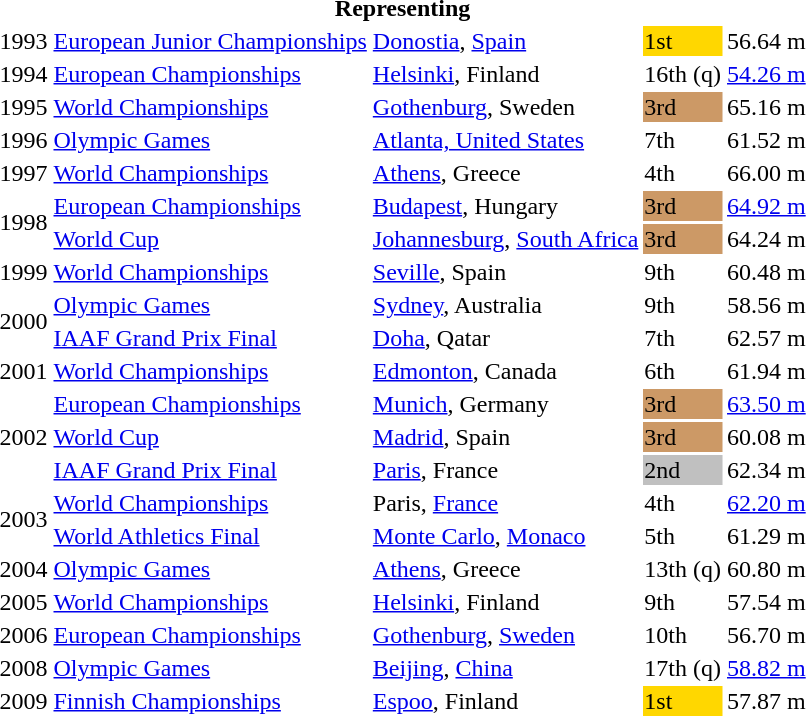<table>
<tr>
<th colspan="5">Representing </th>
</tr>
<tr>
<td>1993</td>
<td><a href='#'>European Junior Championships</a></td>
<td><a href='#'>Donostia</a>, <a href='#'>Spain</a></td>
<td bgcolor="gold">1st</td>
<td>56.64 m</td>
</tr>
<tr>
<td>1994</td>
<td><a href='#'>European Championships</a></td>
<td><a href='#'>Helsinki</a>, Finland</td>
<td>16th (q)</td>
<td><a href='#'>54.26 m</a></td>
</tr>
<tr>
<td>1995</td>
<td><a href='#'>World Championships</a></td>
<td><a href='#'>Gothenburg</a>, Sweden</td>
<td bgcolor="cc9966">3rd</td>
<td>65.16 m </td>
</tr>
<tr>
<td>1996</td>
<td><a href='#'>Olympic Games</a></td>
<td><a href='#'>Atlanta, United States</a></td>
<td>7th</td>
<td>61.52 m </td>
</tr>
<tr>
<td>1997</td>
<td><a href='#'>World Championships</a></td>
<td><a href='#'>Athens</a>, Greece</td>
<td>4th</td>
<td>66.00 m </td>
</tr>
<tr>
<td rowspan=2>1998</td>
<td><a href='#'>European Championships</a></td>
<td><a href='#'>Budapest</a>, Hungary</td>
<td bgcolor="cc9966">3rd</td>
<td><a href='#'>64.92 m</a></td>
</tr>
<tr>
<td><a href='#'>World Cup</a></td>
<td><a href='#'>Johannesburg</a>, <a href='#'>South Africa</a></td>
<td bgcolor="cc9966">3rd</td>
<td>64.24 m  </td>
</tr>
<tr>
<td>1999</td>
<td><a href='#'>World Championships</a></td>
<td><a href='#'>Seville</a>, Spain</td>
<td>9th</td>
<td>60.48 m</td>
</tr>
<tr>
<td rowspan=2>2000</td>
<td><a href='#'>Olympic Games</a></td>
<td><a href='#'>Sydney</a>, Australia</td>
<td>9th</td>
<td>58.56 m</td>
</tr>
<tr>
<td><a href='#'>IAAF Grand Prix Final</a></td>
<td><a href='#'>Doha</a>, Qatar</td>
<td>7th</td>
<td>62.57 m</td>
</tr>
<tr>
<td>2001</td>
<td><a href='#'>World Championships</a></td>
<td><a href='#'>Edmonton</a>, Canada</td>
<td>6th</td>
<td>61.94 m</td>
</tr>
<tr>
<td rowspan=3>2002</td>
<td><a href='#'>European Championships</a></td>
<td><a href='#'>Munich</a>, Germany</td>
<td bgcolor="cc9966">3rd</td>
<td><a href='#'>63.50 m</a></td>
</tr>
<tr>
<td><a href='#'>World Cup</a></td>
<td><a href='#'>Madrid</a>, Spain</td>
<td bgcolor="cc9966">3rd</td>
<td>60.08 m  </td>
</tr>
<tr>
<td><a href='#'>IAAF Grand Prix Final</a></td>
<td><a href='#'>Paris</a>, France</td>
<td bgcolor="silver">2nd</td>
<td>62.34 m</td>
</tr>
<tr>
<td rowspan=2>2003</td>
<td><a href='#'>World Championships</a></td>
<td>Paris, <a href='#'>France</a></td>
<td>4th</td>
<td><a href='#'>62.20 m</a></td>
</tr>
<tr>
<td><a href='#'>World Athletics Final</a></td>
<td><a href='#'>Monte Carlo</a>, <a href='#'>Monaco</a></td>
<td>5th</td>
<td>61.29 m</td>
</tr>
<tr>
<td>2004</td>
<td><a href='#'>Olympic Games</a></td>
<td><a href='#'>Athens</a>, Greece</td>
<td>13th (q)</td>
<td>60.80 m</td>
</tr>
<tr>
<td>2005</td>
<td><a href='#'>World Championships</a></td>
<td><a href='#'>Helsinki</a>, Finland</td>
<td>9th</td>
<td>57.54 m</td>
</tr>
<tr>
<td>2006</td>
<td><a href='#'>European Championships</a></td>
<td><a href='#'>Gothenburg</a>, <a href='#'>Sweden</a></td>
<td>10th</td>
<td>56.70 m</td>
</tr>
<tr>
<td>2008</td>
<td><a href='#'>Olympic Games</a></td>
<td><a href='#'>Beijing</a>, <a href='#'>China</a></td>
<td>17th (q)</td>
<td><a href='#'>58.82 m</a></td>
</tr>
<tr>
<td>2009</td>
<td><a href='#'>Finnish Championships</a></td>
<td><a href='#'>Espoo</a>, Finland</td>
<td bgcolor="gold">1st</td>
<td>57.87 m</td>
</tr>
</table>
